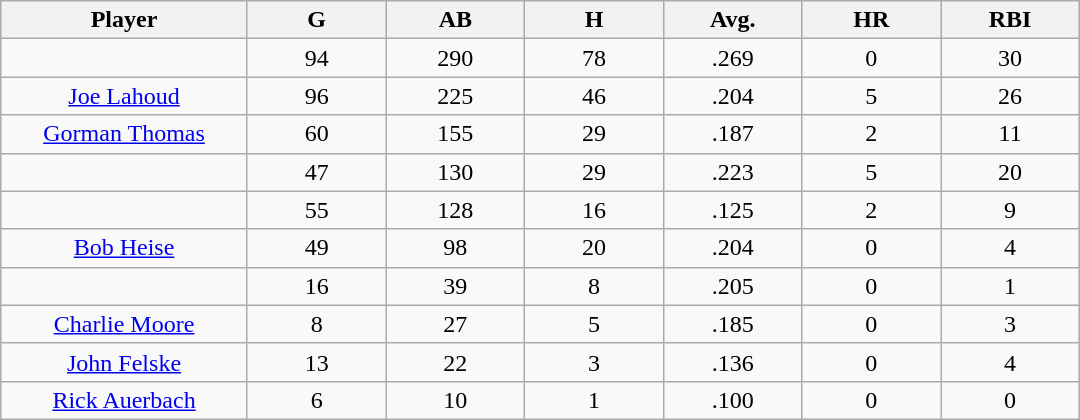<table class="wikitable sortable">
<tr>
<th bgcolor="#DDDDFF" width="16%">Player</th>
<th bgcolor="#DDDDFF" width="9%">G</th>
<th bgcolor="#DDDDFF" width="9%">AB</th>
<th bgcolor="#DDDDFF" width="9%">H</th>
<th bgcolor="#DDDDFF" width="9%">Avg.</th>
<th bgcolor="#DDDDFF" width="9%">HR</th>
<th bgcolor="#DDDDFF" width="9%">RBI</th>
</tr>
<tr align="center">
<td></td>
<td>94</td>
<td>290</td>
<td>78</td>
<td>.269</td>
<td>0</td>
<td>30</td>
</tr>
<tr align="center">
<td><a href='#'>Joe Lahoud</a></td>
<td>96</td>
<td>225</td>
<td>46</td>
<td>.204</td>
<td>5</td>
<td>26</td>
</tr>
<tr align=center>
<td><a href='#'>Gorman Thomas</a></td>
<td>60</td>
<td>155</td>
<td>29</td>
<td>.187</td>
<td>2</td>
<td>11</td>
</tr>
<tr align=center>
<td></td>
<td>47</td>
<td>130</td>
<td>29</td>
<td>.223</td>
<td>5</td>
<td>20</td>
</tr>
<tr align="center">
<td></td>
<td>55</td>
<td>128</td>
<td>16</td>
<td>.125</td>
<td>2</td>
<td>9</td>
</tr>
<tr align="center">
<td><a href='#'>Bob Heise</a></td>
<td>49</td>
<td>98</td>
<td>20</td>
<td>.204</td>
<td>0</td>
<td>4</td>
</tr>
<tr align=center>
<td></td>
<td>16</td>
<td>39</td>
<td>8</td>
<td>.205</td>
<td>0</td>
<td>1</td>
</tr>
<tr align="center">
<td><a href='#'>Charlie Moore</a></td>
<td>8</td>
<td>27</td>
<td>5</td>
<td>.185</td>
<td>0</td>
<td>3</td>
</tr>
<tr align=center>
<td><a href='#'>John Felske</a></td>
<td>13</td>
<td>22</td>
<td>3</td>
<td>.136</td>
<td>0</td>
<td>4</td>
</tr>
<tr align=center>
<td><a href='#'>Rick Auerbach</a></td>
<td>6</td>
<td>10</td>
<td>1</td>
<td>.100</td>
<td>0</td>
<td>0</td>
</tr>
</table>
